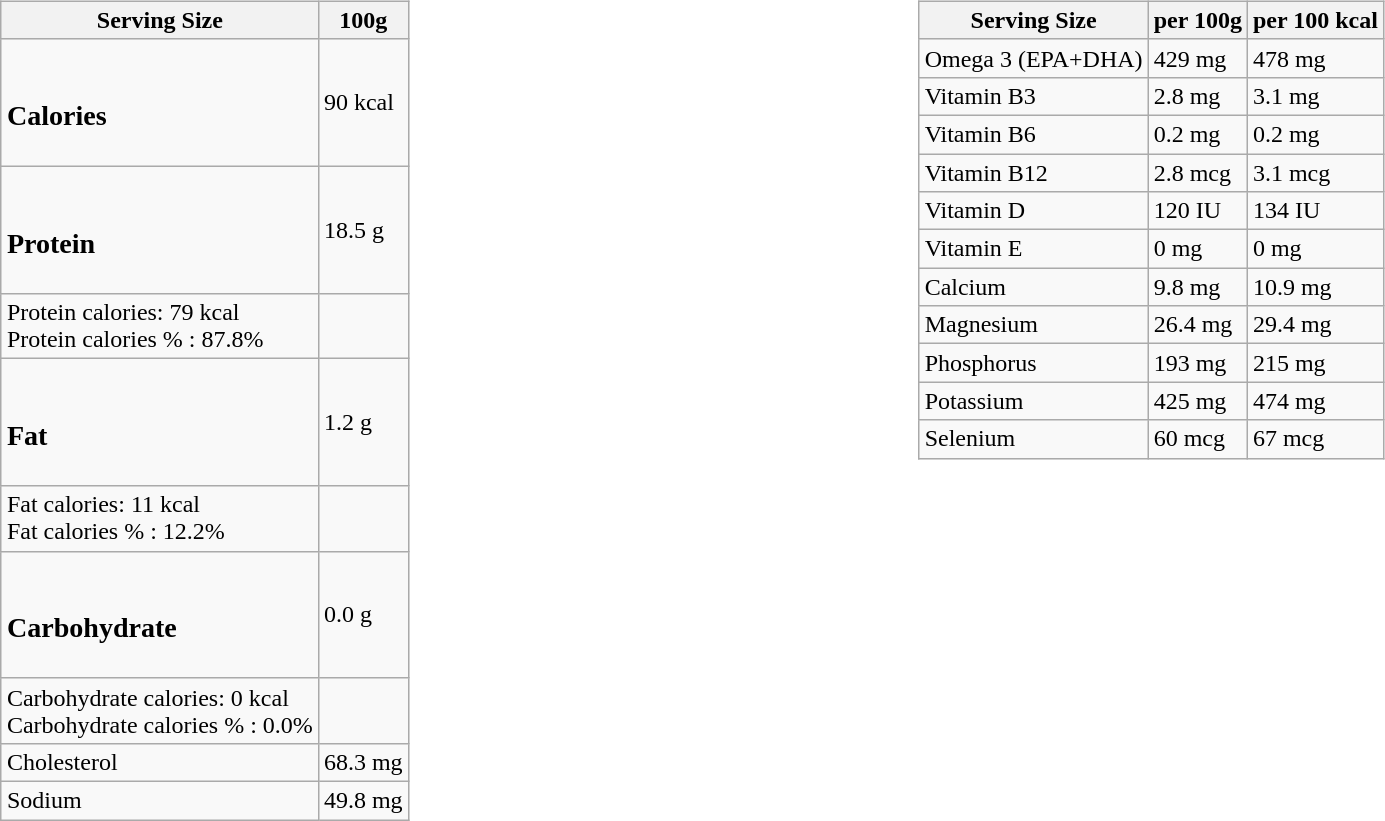<table style="width:100%; text-align:left;">
<tr style="vertical-align:top;">
<td style="width:50%;"><br><table class="wikitable" style="margin:auto; text-align:left;">
<tr>
<th>Serving Size</th>
<th>100g</th>
</tr>
<tr>
<td><br><h3>Calories</h3></td>
<td>90 kcal</td>
</tr>
<tr>
<td><br><h3>Protein</h3></td>
<td>18.5 g</td>
</tr>
<tr>
<td>Protein calories: 79 kcal<br>Protein calories % : 87.8%</td>
<td></td>
</tr>
<tr>
<td><br><h3>Fat</h3></td>
<td>1.2 g</td>
</tr>
<tr>
<td>Fat calories: 11 kcal<br>Fat calories % : 12.2%</td>
<td></td>
</tr>
<tr>
<td><br><h3>Carbohydrate</h3></td>
<td>0.0 g</td>
</tr>
<tr>
<td>Carbohydrate calories: 0 kcal<br>Carbohydrate calories % : 0.0%</td>
<td></td>
</tr>
<tr>
<td>Cholesterol</td>
<td>68.3 mg</td>
</tr>
<tr>
<td>Sodium</td>
<td>49.8 mg</td>
</tr>
</table>
</td>
<td style="width:50%;"><br><table class="wikitable" style="margin:auto; text-align:left;">
<tr>
<th>Serving Size</th>
<th>per 100g</th>
<th>per 100 kcal</th>
</tr>
<tr>
<td>Omega 3 (EPA+DHA)</td>
<td>429 mg</td>
<td>478 mg</td>
</tr>
<tr>
<td>Vitamin B3</td>
<td>2.8 mg</td>
<td>3.1 mg</td>
</tr>
<tr>
<td>Vitamin B6</td>
<td>0.2 mg</td>
<td>0.2 mg</td>
</tr>
<tr>
<td>Vitamin B12</td>
<td>2.8 mcg</td>
<td>3.1 mcg</td>
</tr>
<tr>
<td>Vitamin D</td>
<td>120 IU</td>
<td>134 IU</td>
</tr>
<tr>
<td>Vitamin E</td>
<td>0 mg</td>
<td>0 mg</td>
</tr>
<tr>
<td>Calcium</td>
<td>9.8 mg</td>
<td>10.9 mg</td>
</tr>
<tr>
<td>Magnesium</td>
<td>26.4 mg</td>
<td>29.4 mg</td>
</tr>
<tr>
<td>Phosphorus</td>
<td>193 mg</td>
<td>215 mg</td>
</tr>
<tr>
<td>Potassium</td>
<td>425 mg</td>
<td>474 mg</td>
</tr>
<tr>
<td>Selenium</td>
<td>60 mcg</td>
<td>67 mcg</td>
</tr>
</table>
</td>
</tr>
</table>
